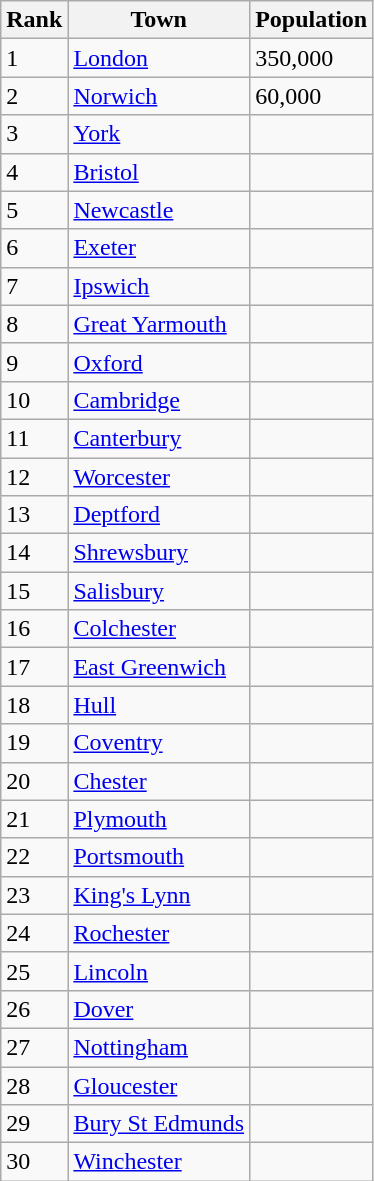<table class="sortable wikitable vatop" style=" margin-right:2em;">
<tr>
<th>Rank</th>
<th>Town</th>
<th>Population</th>
</tr>
<tr>
<td>1</td>
<td><a href='#'>London</a></td>
<td>350,000</td>
</tr>
<tr>
<td>2</td>
<td><a href='#'>Norwich</a></td>
<td>60,000</td>
</tr>
<tr>
<td>3</td>
<td><a href='#'>York</a></td>
<td></td>
</tr>
<tr>
<td>4</td>
<td><a href='#'>Bristol</a></td>
<td></td>
</tr>
<tr>
<td>5</td>
<td><a href='#'>Newcastle</a></td>
<td></td>
</tr>
<tr>
<td>6</td>
<td><a href='#'>Exeter</a></td>
<td></td>
</tr>
<tr>
<td>7</td>
<td><a href='#'>Ipswich</a></td>
<td></td>
</tr>
<tr>
<td>8</td>
<td><a href='#'>Great Yarmouth</a></td>
<td></td>
</tr>
<tr>
<td>9</td>
<td><a href='#'>Oxford</a></td>
<td></td>
</tr>
<tr>
<td>10</td>
<td><a href='#'>Cambridge</a></td>
<td></td>
</tr>
<tr>
<td>11</td>
<td><a href='#'>Canterbury</a></td>
<td></td>
</tr>
<tr>
<td>12</td>
<td><a href='#'>Worcester</a></td>
<td></td>
</tr>
<tr>
<td>13</td>
<td><a href='#'>Deptford</a></td>
<td></td>
</tr>
<tr>
<td>14</td>
<td><a href='#'>Shrewsbury</a></td>
<td></td>
</tr>
<tr>
<td>15</td>
<td><a href='#'>Salisbury</a></td>
<td></td>
</tr>
<tr>
<td>16</td>
<td><a href='#'>Colchester</a></td>
<td></td>
</tr>
<tr>
<td>17</td>
<td><a href='#'>East Greenwich</a></td>
<td></td>
</tr>
<tr>
<td>18</td>
<td><a href='#'>Hull</a></td>
<td></td>
</tr>
<tr>
<td>19</td>
<td><a href='#'>Coventry</a></td>
<td></td>
</tr>
<tr>
<td>20</td>
<td><a href='#'>Chester</a></td>
<td></td>
</tr>
<tr>
<td>21</td>
<td><a href='#'>Plymouth</a></td>
<td></td>
</tr>
<tr>
<td>22</td>
<td><a href='#'>Portsmouth</a></td>
<td></td>
</tr>
<tr>
<td>23</td>
<td><a href='#'>King's Lynn</a></td>
<td></td>
</tr>
<tr>
<td>24</td>
<td><a href='#'>Rochester</a></td>
<td></td>
</tr>
<tr>
<td>25</td>
<td><a href='#'>Lincoln</a></td>
<td></td>
</tr>
<tr>
<td>26</td>
<td><a href='#'>Dover</a></td>
<td></td>
</tr>
<tr>
<td>27</td>
<td><a href='#'>Nottingham</a></td>
<td></td>
</tr>
<tr>
<td>28</td>
<td><a href='#'>Gloucester</a></td>
<td></td>
</tr>
<tr>
<td>29</td>
<td><a href='#'>Bury St Edmunds</a></td>
<td></td>
</tr>
<tr>
<td>30</td>
<td><a href='#'>Winchester</a></td>
<td></td>
</tr>
</table>
